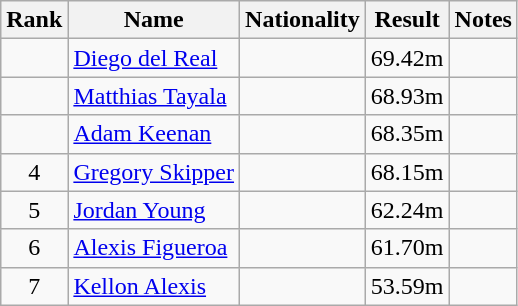<table class="wikitable sortable" style="text-align:center">
<tr>
<th>Rank</th>
<th>Name</th>
<th>Nationality</th>
<th>Result</th>
<th>Notes</th>
</tr>
<tr>
<td></td>
<td align=left><a href='#'>Diego del Real</a></td>
<td align=left></td>
<td>69.42m</td>
<td></td>
</tr>
<tr>
<td></td>
<td align=left><a href='#'>Matthias Tayala</a></td>
<td align=left></td>
<td>68.93m</td>
<td></td>
</tr>
<tr>
<td></td>
<td align=left><a href='#'>Adam Keenan</a></td>
<td align=left></td>
<td>68.35m</td>
<td></td>
</tr>
<tr>
<td>4</td>
<td align=left><a href='#'>Gregory Skipper</a></td>
<td align=left></td>
<td>68.15m</td>
<td></td>
</tr>
<tr>
<td>5</td>
<td align=left><a href='#'>Jordan Young</a></td>
<td align=left></td>
<td>62.24m</td>
<td></td>
</tr>
<tr>
<td>6</td>
<td align=left><a href='#'>Alexis Figueroa</a></td>
<td align=left></td>
<td>61.70m</td>
<td></td>
</tr>
<tr>
<td>7</td>
<td align=left><a href='#'>Kellon Alexis</a></td>
<td align=left></td>
<td>53.59m</td>
<td></td>
</tr>
</table>
